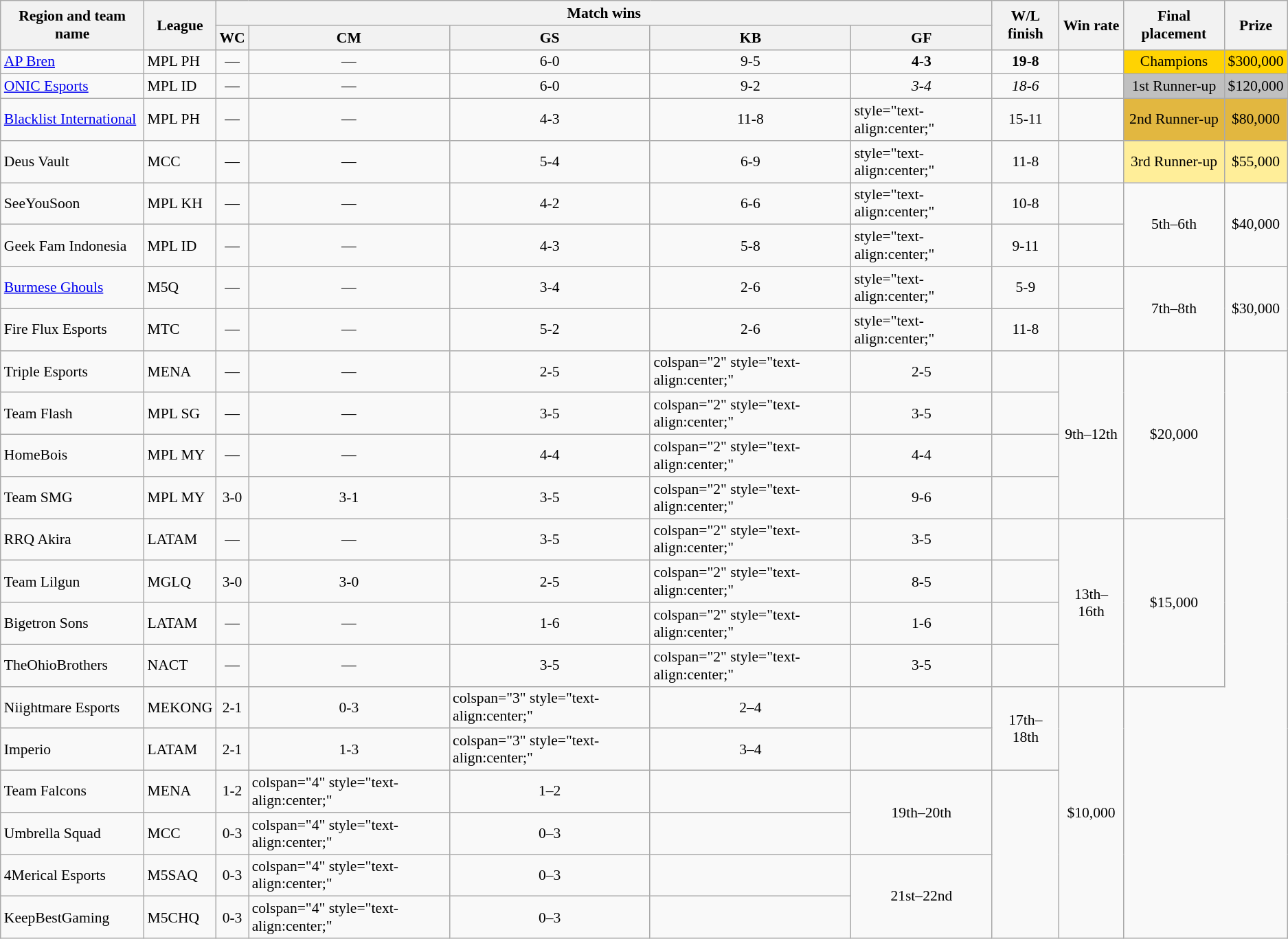<table class="wikitable sortable" style="font-size:90%;">
<tr>
<th rowspan="2">Region and team name</th>
<th rowspan="2">League</th>
<th colspan="5">Match wins</th>
<th rowspan="2">W/L finish</th>
<th rowspan="2">Win rate</th>
<th rowspan="2">Final placement</th>
<th rowspan="2">Prize</th>
</tr>
<tr>
<th>WC</th>
<th>CM</th>
<th>GS</th>
<th>KB</th>
<th>GF</th>
</tr>
<tr>
<td> <a href='#'>AP Bren</a></td>
<td>MPL PH</td>
<td style="text-align:center;">—</td>
<td style="text-align:center;">—</td>
<td style="text-align:center;">6-0</td>
<td style="text-align:center;">9-5</td>
<td style="text-align:center;"><strong>4-3</strong></td>
<td style="text-align:center;"><strong>19-8</strong></td>
<td style="text-align:center;"><strong></strong></td>
<td style="text-align:center;" bgcolor="#FFD302">Champions</td>
<td style="text-align:center;" bgcolor="#FFD302">$300,000</td>
</tr>
<tr>
<td> <a href='#'>ONIC Esports</a></td>
<td>MPL ID</td>
<td style="text-align:center;">—</td>
<td style="text-align:center;">—</td>
<td style="text-align:center;">6-0</td>
<td style="text-align:center;">9-2</td>
<td style="text-align:center;"><em>3-4</em></td>
<td style="text-align:center;"><em>18-6</em></td>
<td style="text-align:center;"><em></em></td>
<td style="text-align:center;" bgcolor="#C0C0C0">1st Runner-up</td>
<td style="text-align:center;" bgcolor="#C0C0C0">$120,000</td>
</tr>
<tr>
<td> <a href='#'>Blacklist International</a></td>
<td>MPL PH</td>
<td style="text-align:center;">—</td>
<td style="text-align:center;">—</td>
<td style="text-align:center;">4-3</td>
<td style="text-align:center;">11-8</td>
<td>style="text-align:center;" </td>
<td style="text-align:center;">15-11</td>
<td style="text-align:center;"></td>
<td style="text-align:center;" bgcolor="#E2B740">2nd Runner-up</td>
<td style="text-align:center;" bgcolor="#E2B740">$80,000</td>
</tr>
<tr>
<td> Deus Vault</td>
<td>MCC</td>
<td style="text-align:center;">—</td>
<td style="text-align:center;">—</td>
<td style="text-align:center;">5-4</td>
<td style="text-align:center;">6-9</td>
<td>style="text-align:center;" </td>
<td style="text-align:center;">11-8</td>
<td style="text-align:center;"></td>
<td style="text-align:center;" bgcolor="#FFEE99">3rd Runner-up</td>
<td style="text-align:center;" bgcolor="#FFEE99">$55,000</td>
</tr>
<tr>
<td> SeeYouSoon</td>
<td>MPL KH</td>
<td style="text-align:center;">—</td>
<td style="text-align:center;">—</td>
<td style="text-align:center;">4-2</td>
<td style="text-align:center;">6-6</td>
<td>style="text-align:center;" </td>
<td style="text-align:center;">10-8</td>
<td style="text-align:center;"></td>
<td style="text-align:center;" rowspan="2">5th–6th</td>
<td style="text-align:center;" rowspan="2">$40,000</td>
</tr>
<tr>
<td> Geek Fam Indonesia</td>
<td>MPL ID</td>
<td style="text-align:center;">—</td>
<td style="text-align:center;">—</td>
<td style="text-align:center;">4-3</td>
<td style="text-align:center;">5-8</td>
<td>style="text-align:center;" </td>
<td style="text-align:center;">9-11</td>
<td style="text-align:center;"></td>
</tr>
<tr>
<td> <a href='#'>Burmese Ghouls</a></td>
<td>M5Q</td>
<td style="text-align:center;">—</td>
<td style="text-align:center;">—</td>
<td style="text-align:center;">3-4</td>
<td style="text-align:center;">2-6</td>
<td>style="text-align:center;" </td>
<td style="text-align:center;">5-9</td>
<td style="text-align:center;"></td>
<td rowspan="2" style="text-align:center;">7th–8th</td>
<td rowspan="2" style="text-align:center;">$30,000</td>
</tr>
<tr>
<td> Fire Flux Esports</td>
<td>MTC</td>
<td style="text-align:center;">—</td>
<td style="text-align:center;">—</td>
<td style="text-align:center;">5-2</td>
<td style="text-align:center;">2-6</td>
<td>style="text-align:center;" </td>
<td style="text-align:center;">11-8</td>
<td style="text-align:center;"></td>
</tr>
<tr>
<td> Triple Esports</td>
<td>MENA</td>
<td style="text-align:center;">—</td>
<td style="text-align:center;">—</td>
<td style="text-align:center;">2-5</td>
<td>colspan="2" style="text-align:center;" </td>
<td style="text-align:center;">2-5</td>
<td style="text-align:center;"></td>
<td rowspan="4" style="text-align:center;">9th–12th</td>
<td rowspan="4" style="text-align:center;">$20,000</td>
</tr>
<tr>
<td> Team Flash</td>
<td>MPL SG</td>
<td style="text-align:center;">—</td>
<td style="text-align:center;">—</td>
<td style="text-align:center;">3-5</td>
<td>colspan="2" style="text-align:center;" </td>
<td style="text-align:center;">3-5</td>
<td style="text-align:center;"></td>
</tr>
<tr>
<td> HomeBois</td>
<td>MPL MY</td>
<td style="text-align:center;">—</td>
<td style="text-align:center;">—</td>
<td style="text-align:center;">4-4</td>
<td>colspan="2" style="text-align:center;" </td>
<td style="text-align:center;">4-4</td>
<td style="text-align:center;"></td>
</tr>
<tr>
<td> Team SMG</td>
<td>MPL MY</td>
<td style="text-align:center;">3-0</td>
<td style="text-align:center;">3-1</td>
<td style="text-align:center;">3-5</td>
<td>colspan="2" style="text-align:center;" </td>
<td style="text-align:center;">9-6</td>
<td style="text-align:center;"></td>
</tr>
<tr>
<td> RRQ Akira</td>
<td>LATAM</td>
<td style="text-align:center;">—</td>
<td style="text-align:center;">—</td>
<td style="text-align:center;">3-5</td>
<td>colspan="2" style="text-align:center;" </td>
<td style="text-align:center;">3-5</td>
<td style="text-align:center;"></td>
<td rowspan="4" style="text-align:center;">13th–16th</td>
<td rowspan="4" style="text-align:center;">$15,000</td>
</tr>
<tr>
<td> Team Lilgun</td>
<td>MGLQ</td>
<td style="text-align:center;">3-0</td>
<td style="text-align:center;">3-0</td>
<td style="text-align:center;">2-5</td>
<td>colspan="2" style="text-align:center;" </td>
<td style="text-align:center;">8-5</td>
<td style="text-align:center;"></td>
</tr>
<tr>
<td> Bigetron Sons</td>
<td>LATAM</td>
<td style="text-align:center;">—</td>
<td style="text-align:center;">—</td>
<td style="text-align:center;">1-6</td>
<td>colspan="2" style="text-align:center;" </td>
<td style="text-align:center;">1-6</td>
<td style="text-align:center;"></td>
</tr>
<tr>
<td> TheOhioBrothers</td>
<td>NACT</td>
<td style="text-align:center;">—</td>
<td style="text-align:center;">—</td>
<td style="text-align:center;">3-5</td>
<td>colspan="2" style="text-align:center;" </td>
<td style="text-align:center;">3-5</td>
<td style="text-align:center;"></td>
</tr>
<tr>
<td> Niightmare Esports</td>
<td>MEKONG</td>
<td style="text-align:center;">2-1</td>
<td style="text-align:center;">0-3</td>
<td>colspan="3" style="text-align:center;" </td>
<td style="text-align:center;">2–4</td>
<td style="text-align:center;"></td>
<td rowspan="2" style="text-align:center;">17th–18th</td>
<td style="text-align:center;" rowspan="6">$10,000</td>
</tr>
<tr>
<td> Imperio</td>
<td>LATAM</td>
<td style="text-align:center;">2-1</td>
<td style="text-align:center;">1-3</td>
<td>colspan="3" style="text-align:center;" </td>
<td style="text-align:center;">3–4</td>
<td style="text-align:center;"></td>
</tr>
<tr>
<td> Team Falcons</td>
<td>MENA</td>
<td style="text-align:center;">1-2</td>
<td>colspan="4" style="text-align:center;" </td>
<td style="text-align:center;">1–2</td>
<td style="text-align:center;"></td>
<td rowspan="2" style="text-align:center;">19th–20th</td>
</tr>
<tr>
<td> Umbrella Squad</td>
<td>MCC</td>
<td style="text-align:center;">0-3</td>
<td>colspan="4" style="text-align:center;" </td>
<td style="text-align:center;">0–3</td>
<td style="text-align:center;"></td>
</tr>
<tr>
<td> 4Merical Esports</td>
<td>M5SAQ</td>
<td style="text-align:center;">0-3</td>
<td>colspan="4" style="text-align:center;"  </td>
<td style="text-align:center;">0–3</td>
<td style="text-align:center;"></td>
<td rowspan="2" style="text-align:center;">21st–22nd</td>
</tr>
<tr>
<td> KeepBestGaming</td>
<td>M5CHQ</td>
<td style="text-align:center;">0-3</td>
<td>colspan="4" style="text-align:center;" </td>
<td style="text-align:center;">0–3</td>
<td style="text-align:center;"></td>
</tr>
</table>
